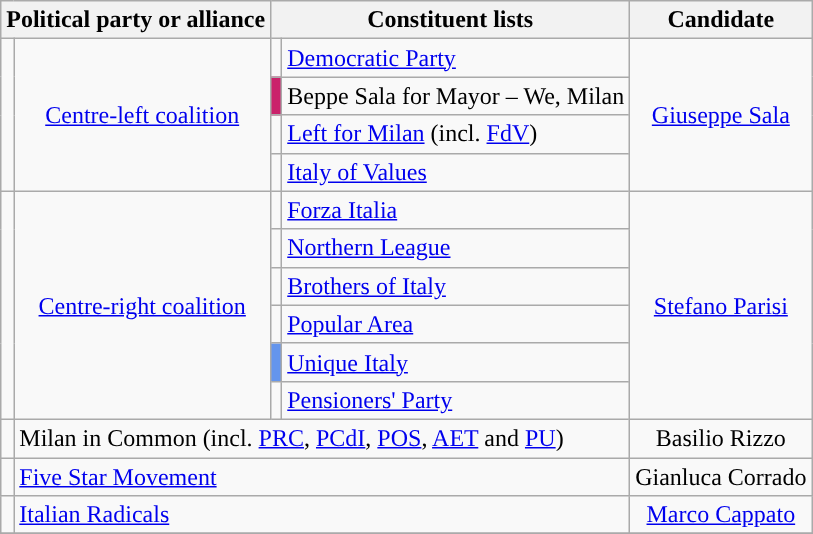<table class=wikitable style="text-align:left">
<tr>
<th colspan=2>Political party or alliance</th>
<th colspan=2>Constituent lists</th>
<th>Candidate</th>
</tr>
<tr>
<td rowspan=4 style="background-color:"></td>
<td rowspan=4 style="text-align:center;"><a href='#'>Centre-left coalition</a></td>
<td></td>
<td style="text-align:left;"><a href='#'>Democratic Party</a></td>
<td rowspan=4 style="text-align:center;"><a href='#'>Giuseppe Sala</a></td>
</tr>
<tr>
<td bgcolor="#CA226B"></td>
<td style="text-align:left;">Beppe Sala for Mayor – We, Milan</td>
</tr>
<tr>
<td></td>
<td style="text-align:left;"><a href='#'>Left for Milan</a> (incl. <a href='#'>FdV</a>)</td>
</tr>
<tr>
<td></td>
<td style="text-align:left;"><a href='#'>Italy of Values</a></td>
</tr>
<tr>
<td rowspan="6" style="background:"></td>
<td rowspan=6 style="text-align:center;"><a href='#'>Centre-right coalition</a></td>
<td></td>
<td style="text-align:left;"><a href='#'>Forza Italia</a></td>
<td rowspan="6" style="text-align:center;"><a href='#'>Stefano Parisi</a></td>
</tr>
<tr>
<td></td>
<td style="text-align:left;"><a href='#'>Northern League</a></td>
</tr>
<tr>
<td></td>
<td style="text-align:left;"><a href='#'>Brothers of Italy</a></td>
</tr>
<tr>
<td></td>
<td style="text-align:left;"><a href='#'>Popular Area</a></td>
</tr>
<tr>
<td bgcolor="#6495ED"></td>
<td style="text-align:left;"><a href='#'>Unique Italy</a></td>
</tr>
<tr>
<td></td>
<td style="text-align:left;"><a href='#'>Pensioners' Party</a></td>
</tr>
<tr>
<td style="background-color:"></td>
<td colspan=3 style="text-align:left;">Milan in Common (incl. <a href='#'>PRC</a>, <a href='#'>PCdI</a>, <a href='#'>POS</a>, <a href='#'>AET</a> and <a href='#'>PU</a>)</td>
<td style="text-align:center;">Basilio Rizzo</td>
</tr>
<tr>
<td style="background-color:"></td>
<td colspan=3 style="text-align:left;"><a href='#'>Five Star Movement</a></td>
<td style="text-align:center;">Gianluca Corrado</td>
</tr>
<tr>
<td style="background-color:"></td>
<td colspan=3 style="text-align:left;"><a href='#'>Italian Radicals</a></td>
<td style="text-align:center;"><a href='#'>Marco Cappato</a></td>
</tr>
<tr>
</tr>
</table>
